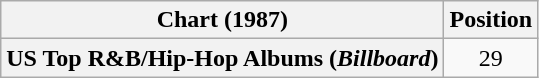<table class="wikitable plainrowheaders" style="text-align:center">
<tr>
<th scope="col">Chart (1987)</th>
<th scope="col">Position</th>
</tr>
<tr>
<th scope="row">US Top R&B/Hip-Hop Albums (<em>Billboard</em>)</th>
<td>29</td>
</tr>
</table>
